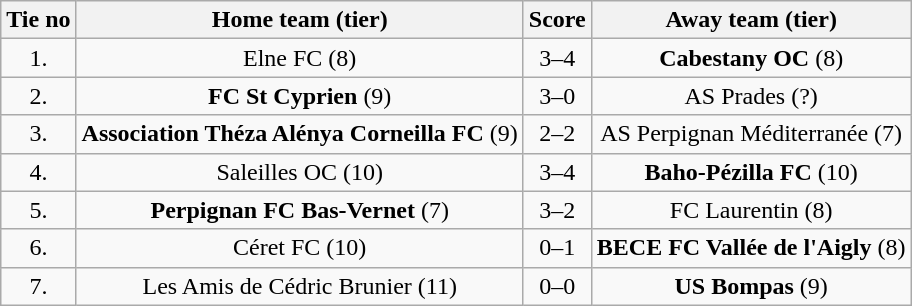<table class="wikitable" style="text-align: center">
<tr>
<th>Tie no</th>
<th>Home team (tier)</th>
<th>Score</th>
<th>Away team (tier)</th>
</tr>
<tr>
<td>1.</td>
<td>Elne FC (8)</td>
<td>3–4</td>
<td><strong>Cabestany OC</strong> (8)</td>
</tr>
<tr>
<td>2.</td>
<td><strong>FC St Cyprien</strong> (9)</td>
<td>3–0</td>
<td>AS Prades (?)</td>
</tr>
<tr>
<td>3.</td>
<td><strong>Association Théza Alénya Corneilla FC</strong> (9)</td>
<td>2–2 </td>
<td>AS Perpignan Méditerranée (7)</td>
</tr>
<tr>
<td>4.</td>
<td>Saleilles OC (10)</td>
<td>3–4</td>
<td><strong>Baho-Pézilla FC</strong> (10)</td>
</tr>
<tr>
<td>5.</td>
<td><strong>Perpignan FC Bas-Vernet</strong> (7)</td>
<td>3–2</td>
<td>FC Laurentin (8)</td>
</tr>
<tr>
<td>6.</td>
<td>Céret FC (10)</td>
<td>0–1</td>
<td><strong>BECE FC Vallée de l'Aigly</strong> (8)</td>
</tr>
<tr>
<td>7.</td>
<td>Les Amis de Cédric Brunier (11)</td>
<td>0–0 </td>
<td><strong>US Bompas</strong> (9)</td>
</tr>
</table>
